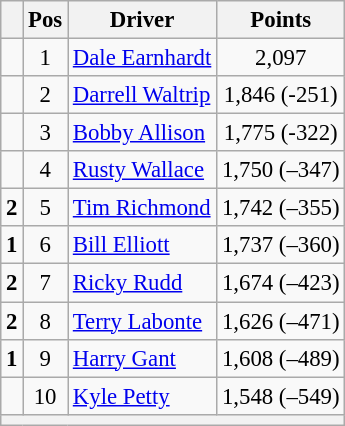<table class="wikitable" style="font-size: 95%;">
<tr>
<th></th>
<th>Pos</th>
<th>Driver</th>
<th>Points</th>
</tr>
<tr>
<td align="left"></td>
<td style="text-align:center;">1</td>
<td><a href='#'>Dale Earnhardt</a></td>
<td style="text-align:center;">2,097</td>
</tr>
<tr>
<td align="left"></td>
<td style="text-align:center;">2</td>
<td><a href='#'>Darrell Waltrip</a></td>
<td style="text-align:center;">1,846 (-251)</td>
</tr>
<tr>
<td align="left"></td>
<td style="text-align:center;">3</td>
<td><a href='#'>Bobby Allison</a></td>
<td style="text-align:center;">1,775 (-322)</td>
</tr>
<tr>
<td align="left"></td>
<td style="text-align:center;">4</td>
<td><a href='#'>Rusty Wallace</a></td>
<td style="text-align:center;">1,750 (–347)</td>
</tr>
<tr>
<td align="left">  <strong>2</strong></td>
<td style="text-align:center;">5</td>
<td><a href='#'>Tim Richmond</a></td>
<td style="text-align:center;">1,742 (–355)</td>
</tr>
<tr>
<td align="left">  <strong>1</strong></td>
<td style="text-align:center;">6</td>
<td><a href='#'>Bill Elliott</a></td>
<td style="text-align:center;">1,737 (–360)</td>
</tr>
<tr>
<td align="left">  <strong>2</strong></td>
<td style="text-align:center;">7</td>
<td><a href='#'>Ricky Rudd</a></td>
<td style="text-align:center;">1,674 (–423)</td>
</tr>
<tr>
<td align="left">  <strong>2</strong></td>
<td style="text-align:center;">8</td>
<td><a href='#'>Terry Labonte</a></td>
<td style="text-align:center;">1,626 (–471)</td>
</tr>
<tr>
<td align="left">  <strong>1</strong></td>
<td style="text-align:center;">9</td>
<td><a href='#'>Harry Gant</a></td>
<td style="text-align:center;">1,608 (–489)</td>
</tr>
<tr>
<td align="left"></td>
<td style="text-align:center;">10</td>
<td><a href='#'>Kyle Petty</a></td>
<td style="text-align:center;">1,548 (–549)</td>
</tr>
<tr class="sortbottom">
<th colspan="9"></th>
</tr>
</table>
